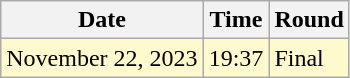<table class="wikitable">
<tr>
<th>Date</th>
<th>Time</th>
<th>Round</th>
</tr>
<tr style=background:lemonchiffon>
<td>November 22, 2023</td>
<td>19:37</td>
<td>Final</td>
</tr>
</table>
